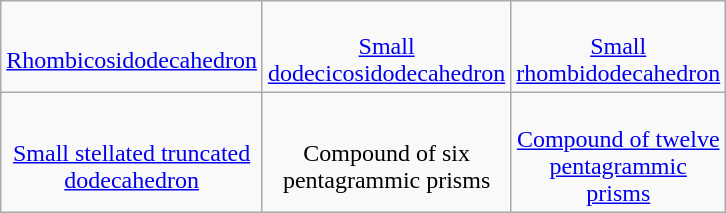<table class="wikitable" width="400" style="vertical-align:top;text-align:center">
<tr>
<td><br><a href='#'>Rhombicosidodecahedron</a></td>
<td><br><a href='#'>Small dodecicosidodecahedron</a></td>
<td><br><a href='#'>Small rhombidodecahedron</a></td>
</tr>
<tr>
<td><br><a href='#'>Small stellated truncated dodecahedron</a></td>
<td><br>Compound of six pentagrammic prisms</td>
<td><br><a href='#'>Compound of twelve pentagrammic prisms</a></td>
</tr>
</table>
